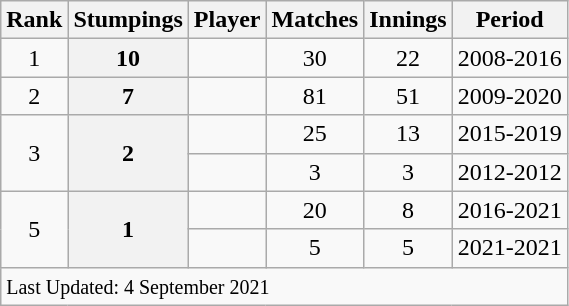<table class="wikitable plainrowheaders sortable">
<tr>
<th scope=col>Rank</th>
<th scope=col>Stumpings</th>
<th scope=col>Player</th>
<th scope=col>Matches</th>
<th scope=col>Innings</th>
<th scope=col>Period</th>
</tr>
<tr>
<td align=center>1</td>
<th scope=row style=text-align:center;>10</th>
<td></td>
<td align=center>30</td>
<td align=center>22</td>
<td>2008-2016</td>
</tr>
<tr>
<td align=center>2</td>
<th scope=row style=text-align:center;>7</th>
<td></td>
<td align=center>81</td>
<td align=center>51</td>
<td>2009-2020</td>
</tr>
<tr>
<td align=center rowspan=2>3</td>
<th scope=row style=text-align:center; rowspan=2>2</th>
<td></td>
<td align=center>25</td>
<td align=center>13</td>
<td>2015-2019</td>
</tr>
<tr>
<td></td>
<td align=center>3</td>
<td align=center>3</td>
<td>2012-2012</td>
</tr>
<tr>
<td align=center rowspan=2>5</td>
<th scope=row style=text-align:center; rowspan=2>1</th>
<td> </td>
<td align=center>20</td>
<td align=center>8</td>
<td>2016-2021</td>
</tr>
<tr>
<td> </td>
<td align=center>5</td>
<td align=center>5</td>
<td>2021-2021</td>
</tr>
<tr class=sortbottom>
<td colspan=6><small>Last Updated: 4 September 2021</small></td>
</tr>
</table>
